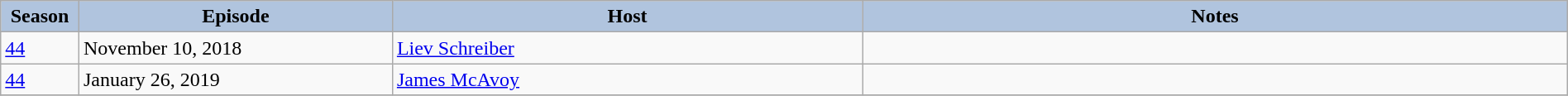<table class="wikitable" style="width:100%;">
<tr>
<th style="background:#B0C4DE;" width="5%">Season</th>
<th style="background:#B0C4DE;" width="20%">Episode</th>
<th style="background:#B0C4DE;" width="30%">Host</th>
<th style="background:#B0C4DE;" width="45%">Notes</th>
</tr>
<tr>
<td><a href='#'>44</a></td>
<td>November 10, 2018</td>
<td><a href='#'>Liev Schreiber</a></td>
<td></td>
</tr>
<tr>
<td><a href='#'>44</a></td>
<td>January 26, 2019</td>
<td><a href='#'>James McAvoy</a></td>
<td></td>
</tr>
<tr>
</tr>
</table>
